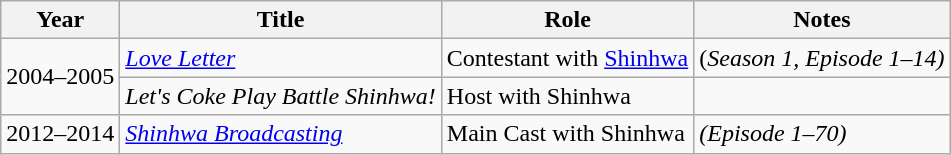<table class="wikitable">
<tr>
<th>Year</th>
<th>Title</th>
<th>Role</th>
<th>Notes</th>
</tr>
<tr>
<td rowspan="2">2004–2005</td>
<td><a href='#'><em>Love Letter</em></a></td>
<td>Contestant with <a href='#'>Shinhwa</a></td>
<td>(<em>Season 1, Episode 1–14)</em></td>
</tr>
<tr>
<td><em>Let's Coke Play Battle Shinhwa!</em></td>
<td>Host with Shinhwa</td>
<td></td>
</tr>
<tr>
<td>2012–2014</td>
<td><em><a href='#'>Shinhwa Broadcasting</a></em></td>
<td>Main Cast with Shinhwa</td>
<td><em>(Episode 1–70)</em></td>
</tr>
</table>
